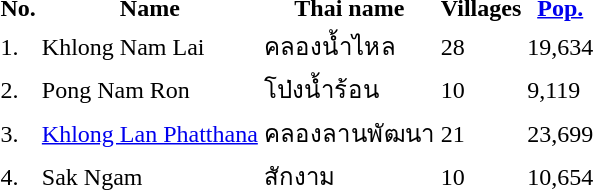<table>
<tr>
<th>No.</th>
<th>Name</th>
<th>Thai name</th>
<th>Villages</th>
<th><a href='#'>Pop.</a></th>
</tr>
<tr>
<td>1.</td>
<td>Khlong Nam Lai</td>
<td>คลองน้ำไหล</td>
<td>28</td>
<td>19,634</td>
<td></td>
</tr>
<tr>
<td>2.</td>
<td>Pong Nam Ron</td>
<td>โป่งน้ำร้อน</td>
<td>10</td>
<td>9,119</td>
<td></td>
</tr>
<tr>
<td>3.</td>
<td><a href='#'>Khlong Lan Phatthana</a></td>
<td>คลองลานพัฒนา</td>
<td>21</td>
<td>23,699</td>
<td></td>
</tr>
<tr>
<td>4.</td>
<td>Sak Ngam</td>
<td>สักงาม</td>
<td>10</td>
<td>10,654</td>
<td></td>
</tr>
</table>
